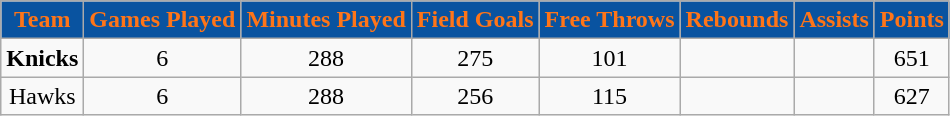<table class="wikitable">
<tr>
<th style="color:#FF7518; background:#0953a0;">Team</th>
<th style="color:#FF7518; background:#0953a0;">Games Played</th>
<th style="color:#FF7518; background:#0953a0;">Minutes Played</th>
<th style="color:#FF7518; background:#0953a0;">Field Goals</th>
<th style="color:#FF7518; background:#0953a0;">Free Throws</th>
<th style="color:#FF7518; background:#0953a0;">Rebounds</th>
<th style="color:#FF7518; background:#0953a0;">Assists</th>
<th style="color:#FF7518; background:#0953a0;">Points</th>
</tr>
<tr align="center">
<td><strong>Knicks</strong></td>
<td>6</td>
<td>288</td>
<td>275</td>
<td>101</td>
<td></td>
<td></td>
<td>651</td>
</tr>
<tr align="center">
<td>Hawks</td>
<td>6</td>
<td>288</td>
<td>256</td>
<td>115</td>
<td></td>
<td></td>
<td>627</td>
</tr>
</table>
